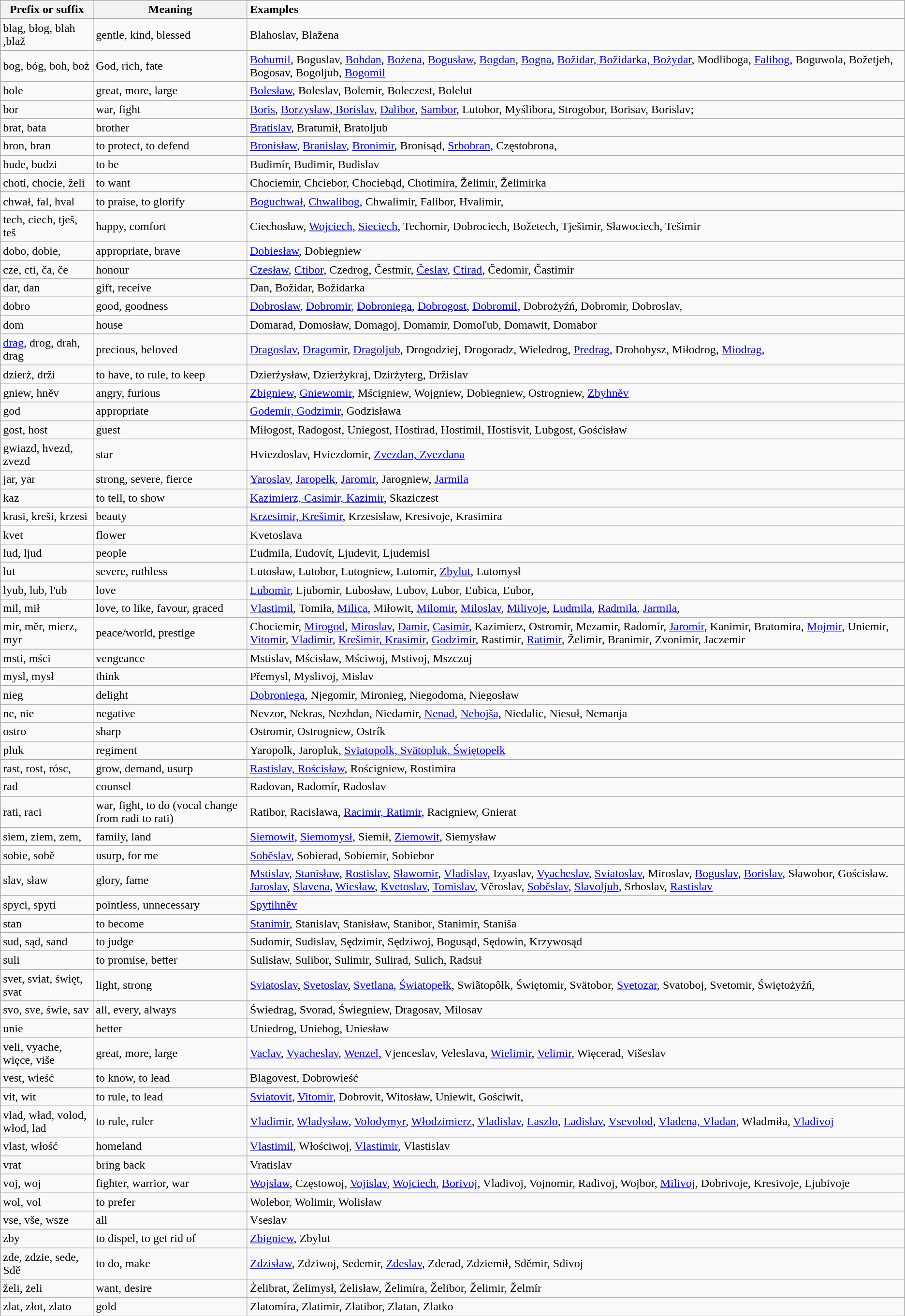<table class="wikitable">
<tr>
<th>Prefix or suffix</th>
<th>Meaning</th>
<td><strong>Examples</strong></td>
</tr>
<tr>
<td>blag, błog, blah ,blaž</td>
<td>gentle, kind, blessed</td>
<td>Blahoslav, Blažena</td>
</tr>
<tr>
<td>bog, bóg, boh, boż</td>
<td>God, rich, fate</td>
<td href="Bohumil"><a href='#'>Bohumil</a>, Boguslav, <a href='#'>Bohdan</a>, <a href='#'>Bożena</a>, <a href='#'>Bogusław</a>, <a href='#'>Bogdan</a>, <a href='#'>Bogna</a>, <a href='#'>Božidar, Božidarka, Bożydar</a>, Modliboga, <a href='#'>Falibog</a>, Boguwola, Božetjeh, Bogosav, Bogoljub, <a href='#'>Bogomil</a></td>
</tr>
<tr>
<td>bole</td>
<td>great, more, large</td>
<td href="Boleslaw (given name)"><a href='#'>Bolesław</a>, Boleslav, Bolemir, Boleczest, Bolelut</td>
</tr>
<tr>
<td>bor</td>
<td href="Boris (first name)">war, fight</td>
<td href="Borzysław (disambiguation)"><a href='#'>Boris</a>, <a href='#'>Borzysław, Borislav</a>, <a href='#'>Dalibor</a>, <a href='#'>Sambor</a>, Lutobor, Myślibora, Strogobor,  Borisav, Borislav;</td>
</tr>
<tr>
<td>brat, bata</td>
<td>brother</td>
<td><a href='#'>Bratislav</a>, Bratumił, Bratoljub</td>
</tr>
<tr>
<td>bron, bran</td>
<td href="Bronisław (disambiguation)">to protect, to defend</td>
<td href="Branislav"><a href='#'>Bronisław</a>, <a href='#'>Branislav</a>, <a href='#'>Bronimir</a>, Bronisąd, <a href='#'>Srbobran</a>, Częstobrona,</td>
</tr>
<tr>
<td>bude, budzi</td>
<td href="Budimir (disambiguation)">to be</td>
<td>Budimír, Budimir, Budislav</td>
</tr>
<tr>
<td>choti, chocie, želi</td>
<td>to want</td>
<td>Chociemir, Chciebor, Chociebąd, Chotimíra, Želimir, Želimirka</td>
</tr>
<tr>
<td>chwał,  fal, hval</td>
<td href="Chwalibog (disambiguation)">to praise, to glorify</td>
<td href="Chwalibog (disambiguation)"><a href='#'>Boguchwał</a>, <a href='#'>Chwalibog</a>, Chwalimir, Falibor, Hvalimir,</td>
</tr>
<tr>
<td>tech, ciech, tješ, teš</td>
<td href="Wojciech">happy, comfort</td>
<td href="Sieciech">Ciechosław, <a href='#'>Wojciech</a>, <a href='#'>Sieciech</a>, Techomir, Dobrociech, Božetech, Tješimir, Sławociech, Tešimir</td>
</tr>
<tr>
<td>dobo, dobie,</td>
<td>appropriate, brave</td>
<td><a href='#'>Dobiesław</a>, Dobiegniew</td>
</tr>
<tr>
<td>cze, cti, ča, če</td>
<td href="Czesław">honour</td>
<td href="Ctibor (name)"><a href='#'>Czesław</a>, <a href='#'>Ctibor</a>, Czedrog, Čestmír, <a href='#'>Česlav</a>, <a href='#'>Ctirad</a>, Čedomir, Častimir</td>
</tr>
<tr>
<td>dar, dan</td>
<td href="Damir">gift, receive</td>
<td>Dan, Božidar, Božidarka</td>
</tr>
<tr>
<td href="Dobrosława">dobro</td>
<td href="Dobromir (given name)">good, goodness</td>
<td href="Dobroniega"><a href='#'>Dobrosław</a>, <a href='#'>Dobromir</a>, <a href='#'>Dobroniega</a>, <a href='#'>Dobrogost</a>, <a href='#'>Dobromil</a>, Dobrożyźń, Dobromir, Dobroslav,</td>
</tr>
<tr>
<td>dom</td>
<td href="-drag">house</td>
<td>Domarad, Domosław, Domagoj, Domamir, Domoľub, Domawit, Domabor</td>
</tr>
<tr>
<td><a href='#'>drag</a>, drog, drah, drag</td>
<td href="Dragomir">precious, beloved</td>
<td href="Dragoljub"><a href='#'>Dragoslav</a>, <a href='#'>Dragomir</a>, <a href='#'>Dragoljub</a>, Drogodziej, Drogoradz, Wieledrog, <a href='#'>Predrag</a>, Drohobysz, Miłodrog, <a href='#'>Miodrag</a>,</td>
</tr>
<tr dzierży>
<td>dzierż, drži</td>
<td>to have, to rule, to keep</td>
<td>Dzierżysław, Dzierżykraj, Dzirżyterg, Držislav</td>
</tr>
<tr>
<td>gniew, hněv</td>
<td>angry, furious</td>
<td><a href='#'>Zbigniew</a>, <a href='#'>Gniewomir</a>,  Mścigniew, Wojgniew, Dobiegniew, Ostrogniew, <a href='#'>Zbyhněv</a></td>
</tr>
<tr>
<td>god</td>
<td>appropriate</td>
<td><a href='#'>Godemir, Godzimir</a>, Godzisława</td>
</tr>
<tr gost, gast,>
<td>gost, host</td>
<td>guest</td>
<td>Miłogost, Radogost, Uniegost, Hostirad, Hostimil, Hostisvit, Lubgost, Gościsław</td>
</tr>
<tr>
<td href="Zvezdan">gwiazd, hvezd, zvezd</td>
<td>star</td>
<td>Hviezdoslav, Hviezdomir, <a href='#'>Zvezdan, Zvezdana</a></td>
</tr>
<tr>
<td href="Yaroslav">jar, yar</td>
<td href="Yaropolk Izyaslavich">strong, severe, fierce</td>
<td href="Jaromir"><a href='#'>Yaroslav</a>, <a href='#'>Jaropełk</a>, <a href='#'>Jaromir</a>, Jarogniew, <a href='#'>Jarmila</a></td>
</tr>
<tr>
<td href="Casimir">kaz</td>
<td>to tell, to show</td>
<td><a href='#'>Kazimierz, Casimir, Kazimir</a>, Skaziczest</td>
</tr>
<tr>
<td href="Krasimir (disambiguation)">krasi, kreši, krzesi</td>
<td>beauty</td>
<td><a href='#'>Krzesimir, Krešimir</a>, Krzesisław, Kresivoje, Krasimira</td>
</tr>
<tr resurrect,>
<td>kvet</td>
<td>flower</td>
<td>Kvetoslava</td>
</tr>
<tr>
<td href="Ludmila (given name)">lud, ljud</td>
<td href="Ludomir">people</td>
<td>Ľudmila, Ľudovít, Ljudevit, Ljudemisl</td>
</tr>
<tr>
<td>lut</td>
<td>severe, ruthless</td>
<td>Lutosław, Lutobor, Lutogniew, Lutomir, <a href='#'>Zbylut</a>, Lutomysł</td>
</tr>
<tr>
<td href="Lubomir (given name)">lyub, lub, l'ub</td>
<td>love</td>
<td><a href='#'>Lubomir</a>, Ljubomir, Lubosław, Lubov, Lubor, Ľubica, Ľubor,</td>
</tr>
<tr>
<td href="Vlastimil">mil, mił</td>
<td href="Milica">love, to like, favour, graced</td>
<td href="Milomir"><a href='#'>Vlastimil</a>, Tomiła, <a href='#'>Milica</a>, Miłowit, <a href='#'>Milomir</a>, <a href='#'>Miloslav</a>, <a href='#'>Milivoje</a>, <a href='#'>Ludmila</a>, <a href='#'>Radmila</a>, <a href='#'>Jarmila</a>,</td>
</tr>
<tr>
<td href="Godzimir">mir, měr, mierz, myr</td>
<td href="Miroslav (given name)">peace/world, prestige</td>
<td href="Casimir">Chociemir, <a href='#'>Mirogod</a>, <a href='#'>Miroslav</a>, <a href='#'>Damir</a>, <a href='#'>Casimir</a>, Kazimierz, Ostromir, Mezamir, Radomír, <a href='#'>Jaromír</a>, Kanimir, Bratomira, <a href='#'>Mojmir</a>, Uniemir, <a href='#'>Vitomir</a>, <a href='#'>Vladimir</a>, <a href='#'>Krešimir, Krasimir</a>, <a href='#'>Godzimir</a>, Rastimir, <a href='#'>Ratimir</a>, Želimir, Branimir, Zvonimir, Jaczemir</td>
</tr>
<tr>
<td href="Mstislav (given name)">msti, mści</td>
<td href="Mściwój">vengeance</td>
<td>Mstislav, Mścisław, Mściwoj, Mstivoj, Mszczuj</td>
</tr>
<tr>
</tr>
<tr>
<td href="Przemysław">mysl, mysł</td>
<td href="Přemysl">think</td>
<td>Přemysl, Myslivoj, Mislav</td>
</tr>
<tr neg, nieg,>
<td>nieg</td>
<td>delight</td>
<td><a href='#'>Dobroniega</a>, Njegomir, Mironieg, Niegodoma, Niegosław</td>
</tr>
<tr>
<td href="Nebojša">ne, nie</td>
<td>negative</td>
<td>Nevzor, Nekras, Nezhdan, Niedamir, <a href='#'>Nenad</a>, <a href='#'>Nebojša</a>, Niedalic, Niesuł, Nemanja</td>
</tr>
<tr>
<td>ostro</td>
<td>sharp</td>
<td>Ostromir, Ostrogniew, Ostrík</td>
</tr>
<tr polk, pluk, pułk>
<td>pluk</td>
<td>regiment</td>
<td>Yaropolk, Jaropluk, <a href='#'>Sviatopolk, Svätopluk, Świętopełk</a></td>
</tr>
<tr rasti, rosti, rości>
<td>rast, rost, rósc,</td>
<td>grow, demand, usurp</td>
<td><a href='#'>Rastislav, Rościsław</a>, Rościgniew, Rostimira</td>
</tr>
<tr>
<td href="Milorad">rad</td>
<td href="Radomir (given name)">counsel</td>
<td>Radovan, Radomír, Radoslav</td>
</tr>
<tr>
<td>rati, raci</td>
<td>war, fight, to do (vocal change from radi to rati)</td>
<td>Ratibor, Racisława, <a href='#'>Racimir, Ratimir</a>, Racigniew, Gnierat</td>
</tr>
<tr sem, siem,>
<td>siem, ziem, zem,</td>
<td>family, land</td>
<td><a href='#'>Siemowit</a>, <a href='#'>Siemomysł</a>, Siemił, <a href='#'>Ziemowit</a>, Siemysław</td>
</tr>
<tr>
<td>sobie, sobě</td>
<td>usurp, for me</td>
<td href="Mstislav (given name)"><a href='#'>Soběslav</a>, Sobierad, Sobiemir, Sobiebor</td>
</tr>
<tr>
<td href="Sławomir">slav, sław</td>
<td href="Vladislav">glory, fame</td>
<td href="Vyacheslav (disambiguation)"><a href='#'>Mstislav</a>, <a href='#'>Stanisław</a>, <a href='#'>Rostislav</a>, <a href='#'>Sławomir</a>, <a href='#'>Vladislav</a>, Izyaslav, <a href='#'>Vyacheslav</a>, <a href='#'>Sviatoslav</a>, Miroslav, <a href='#'>Boguslav</a>, <a href='#'>Borislav</a>, Sławobor, Gościsław. <a href='#'>Jaroslav</a>, <a href='#'>Slavena</a>, <a href='#'>Wiesław</a>, <a href='#'>Kvetoslav</a>, <a href='#'>Tomislav</a>, Věroslav, <a href='#'>Soběslav</a>, <a href='#'>Slavoljub</a>,  Srboslav, <a href='#'>Rastislav</a></td>
</tr>
<tr>
<td>spyci, spyti</td>
<td>pointless, unnecessary</td>
<td><a href='#'>Spytihněv</a></td>
</tr>
<tr>
<td>stan</td>
<td>to become</td>
<td><a href='#'>Stanimir</a>, Stanislav, Stanisław,  Stanibor, Stanimir, Staniša</td>
</tr>
<tr>
<td>sud, sąd, sand</td>
<td>to judge</td>
<td href="Sviatoslav (disambiguation)">Sudomir, Sudislav, Sędzimir, Sędziwoj, Bogusąd, Sędowin, Krzywosąd</td>
</tr>
<tr>
<td href="Svetlana">suli</td>
<td href="Svatopluk (disambiguation)">to promise, better</td>
<td href="Svetozar">Sulisław, Sulibor, Sulimir, Sulirad, Sulich, Radsuł</td>
</tr>
<tr>
<td>svet, sviat, święt, svat</td>
<td>light, strong</td>
<td><a href='#'>Sviatoslav</a>, <a href='#'>Svetoslav</a>, <a href='#'>Svetlana</a>, <a href='#'>Światopełk</a>, Swiãtopôłk, Świętomir, Svätobor, <a href='#'>Svetozar</a>, Svatoboj, Svetomir, Świętożyźń,</td>
</tr>
<tr>
<td>svo, sve, świe, sav</td>
<td>all, every, always</td>
<td href="Václav (disambiguation)">Świedrag, Svorad, Świegniew, Dragosav, Milosav</td>
</tr>
<tr>
<td href="Wenzel">unie</td>
<td href="Velimir">better</td>
<td href="Velimir">Uniedrog, Uniebog, Uniesław</td>
</tr>
<tr>
<td>veli, vyache, więce, više</td>
<td>great, more, large</td>
<td><a href='#'>Vaclav</a>, <a href='#'>Vyacheslav</a>, <a href='#'>Wenzel</a>, Vjenceslav, Veleslava, <a href='#'>Wielimir</a>, <a href='#'>Velimir</a>, Więcerad, Višeslav</td>
</tr>
<tr vest, wieść>
<td>vest, wieść</td>
<td>to know, to lead</td>
<td>Blagovest, Dobrowieść</td>
</tr>
<tr>
<td href="Vladimir (name)">vit, wit</td>
<td href="Władysław">to rule, to lead</td>
<td href="Volodymyr (name)"><a href='#'>Sviatovit</a>, <a href='#'>Vitomir</a>, Dobrovit, Witosław, Uniewit, Gościwit,</td>
</tr>
<tr>
<td href="Ladislav">vlad, wład, volod, włod, lad</td>
<td href="Vsevolod">to rule, ruler</td>
<td href="Vladan"><a href='#'>Vladimir</a>, <a href='#'>Władysław</a>, <a href='#'>Volodymyr</a>, <a href='#'>Włodzimierz</a>, <a href='#'>Vladislav</a>, <a href='#'>Laszlo</a>, <a href='#'>Ladislav</a>, <a href='#'>Vsevolod</a>, <a href='#'>Vladena, Vladan</a>, Władmiła, <a href='#'>Vladivoj</a></td>
</tr>
<tr>
<td href="Vojislav">vlast, włość</td>
<td href="Vojislav">homeland</td>
<td href="Wojciech"><a href='#'>Vlastimil</a>, Włościwoj, <a href='#'>Vlastimir</a>, Vlastislav</td>
</tr>
<tr Zbigniew, >
<td>vrat</td>
<td>bring back</td>
<td>Vratislav</td>
</tr>
<tr>
<td>voj, woj</td>
<td>fighter, warrior, war</td>
<td><a href='#'>Wojsław</a>, Częstowoj, <a href='#'>Vojislav</a>, <a href='#'>Wojciech</a>, <a href='#'>Borivoj</a>, Vladivoj, Vojnomir, Radivoj, Wojbor, <a href='#'>Milivoj</a>, Dobrivoje, Kresivoje, Ljubivoje</td>
</tr>
<tr vole,>
<td>wol, vol</td>
<td>to prefer</td>
<td>Wolebor, Wolimir, Wolisław</td>
</tr>
<tr>
<td href="Zbyszko">vse, vše, wsze</td>
<td href="Zbylut (given name)">all</td>
<td>Vseslav</td>
</tr>
<tr>
<td href="Zdzisław (given name)">zby</td>
<td href="Zdzisław (given name)">to dispel, to get rid of</td>
<td><a href='#'>Zbigniew</a>, Zbylut</td>
</tr>
<tr>
<td>zde, zdzie, sede, Sdě</td>
<td>to do, make</td>
<td><a href='#'>Zdzisław</a>, Zdziwoj, Sedemir, <a href='#'>Zdeslav</a>, Zderad, Zdziemił, Sděmir, Sdivoj</td>
</tr>
<tr>
<td href="Bojan">želi, żeli</td>
<td href="present participle">want, desire</td>
<td href="Slavic people">Żelibrat, Żelimysł, Żelisław, Želimíra, Želibor, Želimir, Želmír</td>
</tr>
<tr>
<td>zlat, złot, zlato</td>
<td href="Milan (given name)">gold</td>
<td>Zlatomíra, Zlatimir, Zlatibor, Zlatan, Zlatko</td>
</tr>
</table>
